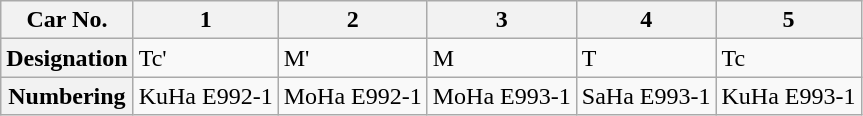<table class="wikitable">
<tr>
<th>Car No.</th>
<th>1</th>
<th>2</th>
<th>3</th>
<th>4</th>
<th>5</th>
</tr>
<tr>
<th>Designation</th>
<td>Tc'</td>
<td>M'</td>
<td>M</td>
<td>T</td>
<td>Tc</td>
</tr>
<tr>
<th>Numbering</th>
<td>KuHa E992-1</td>
<td>MoHa E992-1</td>
<td>MoHa E993-1</td>
<td>SaHa E993-1</td>
<td>KuHa E993-1</td>
</tr>
</table>
